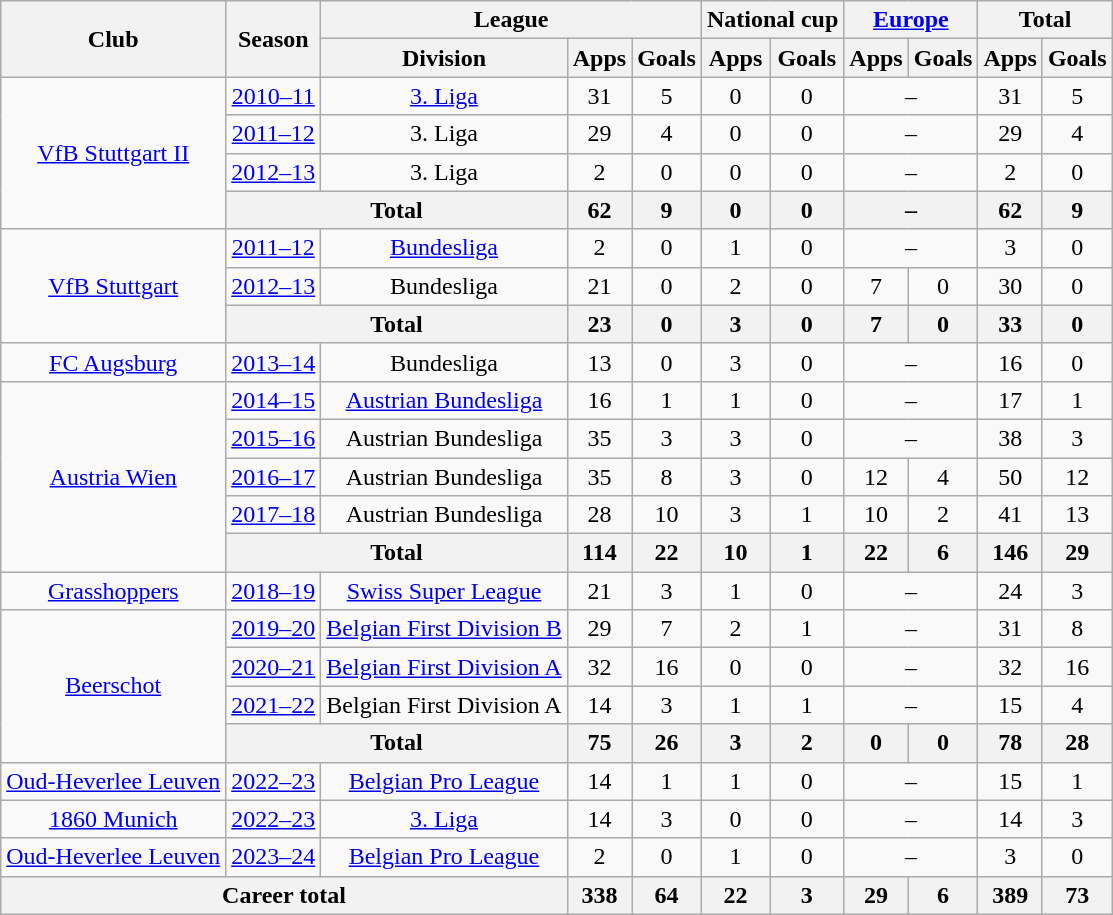<table class="wikitable" style="text-align:center">
<tr>
<th rowspan="2">Club</th>
<th rowspan="2">Season</th>
<th colspan="3">League</th>
<th colspan="2">National cup</th>
<th colspan="2"><a href='#'>Europe</a></th>
<th colspan="2">Total</th>
</tr>
<tr>
<th>Division</th>
<th>Apps</th>
<th>Goals</th>
<th>Apps</th>
<th>Goals</th>
<th>Apps</th>
<th>Goals</th>
<th>Apps</th>
<th>Goals</th>
</tr>
<tr>
<td rowspan="4"><a href='#'>VfB Stuttgart II</a></td>
<td><a href='#'>2010–11</a></td>
<td><a href='#'>3. Liga</a></td>
<td>31</td>
<td>5</td>
<td>0</td>
<td>0</td>
<td colspan="2">–</td>
<td>31</td>
<td>5</td>
</tr>
<tr>
<td><a href='#'>2011–12</a></td>
<td>3. Liga</td>
<td>29</td>
<td>4</td>
<td>0</td>
<td>0</td>
<td colspan="2">–</td>
<td>29</td>
<td>4</td>
</tr>
<tr>
<td><a href='#'>2012–13</a></td>
<td>3. Liga</td>
<td>2</td>
<td>0</td>
<td>0</td>
<td>0</td>
<td colspan="2">–</td>
<td>2</td>
<td>0</td>
</tr>
<tr>
<th colspan="2">Total</th>
<th>62</th>
<th>9</th>
<th>0</th>
<th>0</th>
<th colspan="2">–</th>
<th>62</th>
<th>9</th>
</tr>
<tr>
<td rowspan="3"><a href='#'>VfB Stuttgart</a></td>
<td><a href='#'>2011–12</a></td>
<td><a href='#'>Bundesliga</a></td>
<td>2</td>
<td>0</td>
<td>1</td>
<td>0</td>
<td colspan="2">–</td>
<td>3</td>
<td>0</td>
</tr>
<tr>
<td><a href='#'>2012–13</a></td>
<td>Bundesliga</td>
<td>21</td>
<td>0</td>
<td>2</td>
<td>0</td>
<td>7</td>
<td>0</td>
<td>30</td>
<td>0</td>
</tr>
<tr>
<th colspan="2">Total</th>
<th>23</th>
<th>0</th>
<th>3</th>
<th>0</th>
<th>7</th>
<th>0</th>
<th>33</th>
<th>0</th>
</tr>
<tr>
<td><a href='#'>FC Augsburg</a></td>
<td><a href='#'>2013–14</a></td>
<td>Bundesliga</td>
<td>13</td>
<td>0</td>
<td>3</td>
<td>0</td>
<td colspan="2">–</td>
<td>16</td>
<td>0</td>
</tr>
<tr>
<td rowspan="5"><a href='#'>Austria Wien</a></td>
<td><a href='#'>2014–15</a></td>
<td><a href='#'>Austrian Bundesliga</a></td>
<td>16</td>
<td>1</td>
<td>1</td>
<td>0</td>
<td colspan="2">–</td>
<td>17</td>
<td>1</td>
</tr>
<tr>
<td><a href='#'>2015–16</a></td>
<td>Austrian Bundesliga</td>
<td>35</td>
<td>3</td>
<td>3</td>
<td>0</td>
<td colspan="2">–</td>
<td>38</td>
<td>3</td>
</tr>
<tr>
<td><a href='#'>2016–17</a></td>
<td>Austrian Bundesliga</td>
<td>35</td>
<td>8</td>
<td>3</td>
<td>0</td>
<td>12</td>
<td>4</td>
<td>50</td>
<td>12</td>
</tr>
<tr>
<td><a href='#'>2017–18</a></td>
<td>Austrian Bundesliga</td>
<td>28</td>
<td>10</td>
<td>3</td>
<td>1</td>
<td>10</td>
<td>2</td>
<td>41</td>
<td>13</td>
</tr>
<tr>
<th colspan="2">Total</th>
<th>114</th>
<th>22</th>
<th>10</th>
<th>1</th>
<th>22</th>
<th>6</th>
<th>146</th>
<th>29</th>
</tr>
<tr>
<td><a href='#'>Grasshoppers</a></td>
<td><a href='#'>2018–19</a></td>
<td><a href='#'>Swiss Super League</a></td>
<td>21</td>
<td>3</td>
<td>1</td>
<td>0</td>
<td colspan="2">–</td>
<td>24</td>
<td>3</td>
</tr>
<tr>
<td rowspan="4"><a href='#'>Beerschot</a></td>
<td><a href='#'>2019–20</a></td>
<td><a href='#'>Belgian First Division B</a></td>
<td>29</td>
<td>7</td>
<td>2</td>
<td>1</td>
<td colspan="2">–</td>
<td>31</td>
<td>8</td>
</tr>
<tr>
<td><a href='#'>2020–21</a></td>
<td><a href='#'>Belgian First Division A</a></td>
<td>32</td>
<td>16</td>
<td>0</td>
<td>0</td>
<td colspan="2">–</td>
<td>32</td>
<td>16</td>
</tr>
<tr>
<td><a href='#'>2021–22</a></td>
<td>Belgian First Division A</td>
<td>14</td>
<td>3</td>
<td>1</td>
<td>1</td>
<td colspan="2">–</td>
<td>15</td>
<td>4</td>
</tr>
<tr>
<th colspan="2">Total</th>
<th>75</th>
<th>26</th>
<th>3</th>
<th>2</th>
<th>0</th>
<th>0</th>
<th>78</th>
<th>28</th>
</tr>
<tr>
<td><a href='#'>Oud-Heverlee Leuven</a></td>
<td><a href='#'>2022–23</a></td>
<td><a href='#'>Belgian Pro League</a></td>
<td>14</td>
<td>1</td>
<td>1</td>
<td>0</td>
<td colspan="2">–</td>
<td>15</td>
<td>1</td>
</tr>
<tr>
<td><a href='#'>1860 Munich</a></td>
<td><a href='#'>2022–23</a></td>
<td><a href='#'>3. Liga</a></td>
<td>14</td>
<td>3</td>
<td>0</td>
<td>0</td>
<td colspan="2">–</td>
<td>14</td>
<td>3</td>
</tr>
<tr>
<td><a href='#'>Oud-Heverlee Leuven</a></td>
<td><a href='#'>2023–24</a></td>
<td><a href='#'>Belgian Pro League</a></td>
<td>2</td>
<td>0</td>
<td>1</td>
<td>0</td>
<td colspan="2">–</td>
<td>3</td>
<td>0</td>
</tr>
<tr>
<th colspan="3">Career total</th>
<th>338</th>
<th>64</th>
<th>22</th>
<th>3</th>
<th>29</th>
<th>6</th>
<th>389</th>
<th>73</th>
</tr>
</table>
